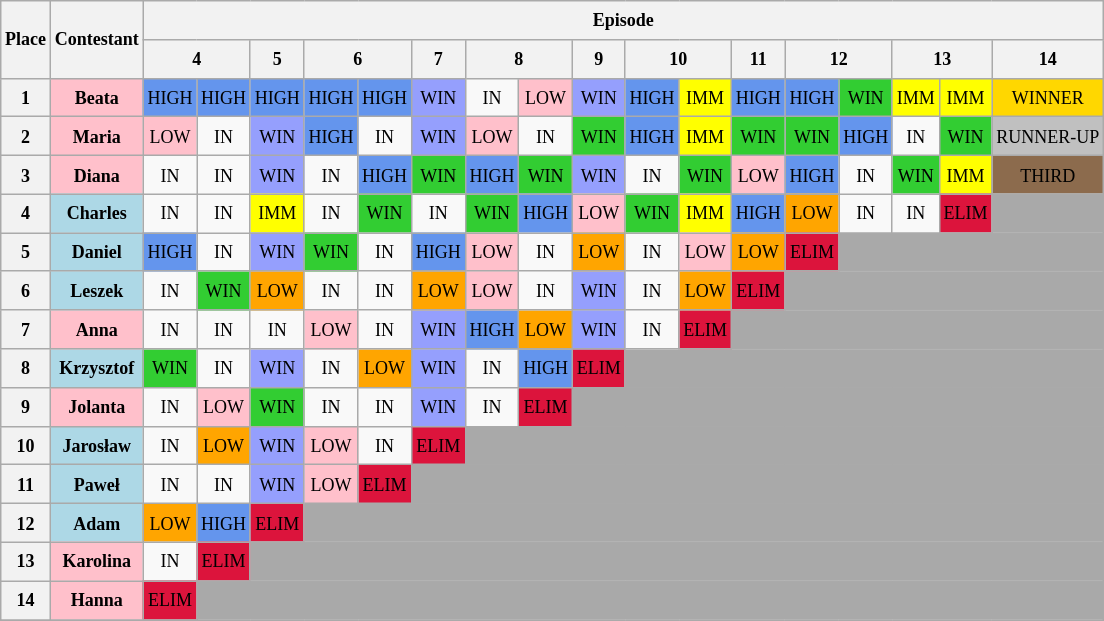<table class="wikitable" style="text-align: center; font-size: 9pt; line-height:20px;">
<tr>
<th rowspan="2">Place</th>
<th rowspan="2">Contestant</th>
<th colspan="17">Episode</th>
</tr>
<tr>
<th colspan="2">4</th>
<th colspan="1">5</th>
<th colspan="2">6</th>
<th colspan="1">7</th>
<th colspan="2">8</th>
<th colspan="1">9</th>
<th colspan="2">10</th>
<th>11</th>
<th colspan="2">12</th>
<th colspan="2">13</th>
<th colspan="1">14</th>
</tr>
<tr>
<th>1</th>
<th style="background:pink">Beata</th>
<td bgcolor=cornflowerblue>HIGH</td>
<td bgcolor=cornflowerblue>HIGH</td>
<td bgcolor=cornflowerblue>HIGH</td>
<td bgcolor=cornflowerblue>HIGH</td>
<td bgcolor=cornflowerblue>HIGH</td>
<td bgcolor=#959FFD>WIN</td>
<td>IN</td>
<td bgcolor=pink>LOW</td>
<td bgcolor=#959FFD>WIN</td>
<td bgcolor=cornflowerblue>HIGH</td>
<td bgcolor=yellow>IMM</td>
<td bgcolor=cornflowerblue>HIGH</td>
<td bgcolor=cornflowerblue>HIGH</td>
<td bgcolor=limegreen>WIN</td>
<td bgcolor=yellow>IMM</td>
<td bgcolor=yellow>IMM</td>
<td bgcolor=gold>WINNER</td>
</tr>
<tr>
<th>2</th>
<th style="background:pink">Maria</th>
<td bgcolor=pink>LOW</td>
<td>IN</td>
<td bgcolor=#959FFD>WIN</td>
<td bgcolor=cornflowerblue>HIGH</td>
<td>IN</td>
<td bgcolor=#959FFD>WIN</td>
<td bgcolor=pink>LOW</td>
<td>IN</td>
<td bgcolor=limegreen>WIN</td>
<td bgcolor=cornflowerblue>HIGH</td>
<td bgcolor=yellow>IMM</td>
<td bgcolor=limegreen>WIN</td>
<td bgcolor=limegreen>WIN</td>
<td bgcolor=cornflowerblue>HIGH</td>
<td>IN</td>
<td bgcolor=limegreen>WIN</td>
<td bgcolor=silver>RUNNER-UP</td>
</tr>
<tr>
<th>3</th>
<th style="background:pink">Diana</th>
<td>IN</td>
<td>IN</td>
<td bgcolor=#959FFD>WIN</td>
<td>IN</td>
<td bgcolor=cornflowerblue>HIGH</td>
<td bgcolor=limegreen>WIN</td>
<td bgcolor=cornflowerblue>HIGH</td>
<td bgcolor=limegreen>WIN</td>
<td bgcolor=#959FFD>WIN</td>
<td>IN</td>
<td bgcolor=limegreen>WIN</td>
<td bgcolor=pink>LOW</td>
<td bgcolor=cornflowerblue>HIGH</td>
<td>IN</td>
<td bgcolor=limegreen>WIN</td>
<td bgcolor=yellow>IMM</td>
<td bgcolor=#8c6b4d>THIRD</td>
</tr>
<tr>
<th>4</th>
<th style="background:lightblue">Charles</th>
<td>IN</td>
<td>IN</td>
<td bgcolor=yellow>IMM</td>
<td>IN</td>
<td bgcolor=limegreen>WIN</td>
<td>IN</td>
<td bgcolor=limegreen>WIN</td>
<td bgcolor=cornflowerblue>HIGH</td>
<td bgcolor=pink>LOW</td>
<td bgcolor=limegreen>WIN</td>
<td bgcolor=yellow>IMM</td>
<td bgcolor=cornflowerblue>HIGH</td>
<td bgcolor=orange>LOW</td>
<td>IN</td>
<td>IN</td>
<td bgcolor=crimson>ELIM</td>
<td bgcolor="darkgrey"></td>
</tr>
<tr>
<th>5</th>
<th style="background:lightblue">Daniel</th>
<td bgcolor=cornflowerblue>HIGH</td>
<td>IN</td>
<td bgcolor=#959FFD>WIN</td>
<td bgcolor=limegreen>WIN</td>
<td>IN</td>
<td bgcolor=cornflowerblue>HIGH</td>
<td bgcolor=pink>LOW</td>
<td>IN</td>
<td bgcolor=orange>LOW</td>
<td>IN</td>
<td bgcolor=pink>LOW</td>
<td bgcolor=orange>LOW</td>
<td bgcolor=crimson>ELIM</td>
<td colspan="4" bgcolor="darkgrey"></td>
</tr>
<tr>
<th>6</th>
<th style="background:lightblue">Leszek</th>
<td>IN</td>
<td bgcolor=limegreen>WIN</td>
<td bgcolor=orange>LOW</td>
<td>IN</td>
<td>IN</td>
<td bgcolor=orange>LOW</td>
<td bgcolor=pink>LOW</td>
<td>IN</td>
<td bgcolor=#959FFD>WIN</td>
<td>IN</td>
<td bgcolor=orange>LOW</td>
<td bgcolor=crimson>ELIM</td>
<td colspan="5" bgcolor="darkgrey"></td>
</tr>
<tr>
<th>7</th>
<th style="background:pink">Anna</th>
<td>IN</td>
<td>IN</td>
<td>IN</td>
<td bgcolor=Pink>LOW</td>
<td>IN</td>
<td bgcolor=#959FFD>WIN</td>
<td bgcolor=cornflowerblue>HIGH</td>
<td bgcolor=orange>LOW</td>
<td bgcolor=#959FFD>WIN</td>
<td>IN</td>
<td bgcolor=crimson>ELIM</td>
<td colspan="6" bgcolor="darkgrey"></td>
</tr>
<tr>
<th>8</th>
<th style="background:lightblue">Krzysztof</th>
<td bgcolor=limegreen>WIN</td>
<td>IN</td>
<td bgcolor=#959FFD>WIN</td>
<td>IN</td>
<td bgcolor=orange>LOW</td>
<td bgcolor=#959FFD>WIN</td>
<td>IN</td>
<td bgcolor=cornflowerblue>HIGH</td>
<td bgcolor=crimson>ELIM</td>
<td colspan="8" bgcolor="darkgrey"></td>
</tr>
<tr>
<th>9</th>
<th style="background:pink">Jolanta</th>
<td>IN</td>
<td bgcolor=pink>LOW</td>
<td bgcolor=limegreen>WIN</td>
<td>IN</td>
<td>IN</td>
<td bgcolor=#959FFD>WIN</td>
<td>IN</td>
<td bgcolor=crimson>ELIM</td>
<td colspan="9" bgcolor="darkgrey"></td>
</tr>
<tr>
<th>10</th>
<th style="background:lightblue">Jarosław</th>
<td>IN</td>
<td bgcolor=orange>LOW</td>
<td bgcolor=#959FFD>WIN</td>
<td bgcolor=pink>LOW</td>
<td>IN</td>
<td bgcolor=crimson>ELIM</td>
<td colspan="11" bgcolor="darkgrey"></td>
</tr>
<tr>
<th>11</th>
<th style="background:lightblue">Paweł</th>
<td>IN</td>
<td>IN</td>
<td bgcolor=#959FFD>WIN</td>
<td bgcolor=pink>LOW</td>
<td bgcolor=crimson>ELIM</td>
<td colspan="12" bgcolor="darkgrey"></td>
</tr>
<tr>
<th>12</th>
<th style="background:lightblue">Adam</th>
<td bgcolor=orange>LOW</td>
<td bgcolor=cornflowerblue>HIGH</td>
<td bgcolor=crimson>ELIM</td>
<td colspan="14" bgcolor="darkgrey"></td>
</tr>
<tr>
<th>13</th>
<th style="background:pink">Karolina</th>
<td>IN</td>
<td bgcolor=crimson>ELIM</td>
<td colspan="15" bgcolor="darkgrey"></td>
</tr>
<tr>
<th>14</th>
<th style="background:pink">Hanna</th>
<td bgcolor=crimson>ELIM</td>
<td colspan="16" bgcolor="darkgrey"></td>
</tr>
<tr>
</tr>
</table>
